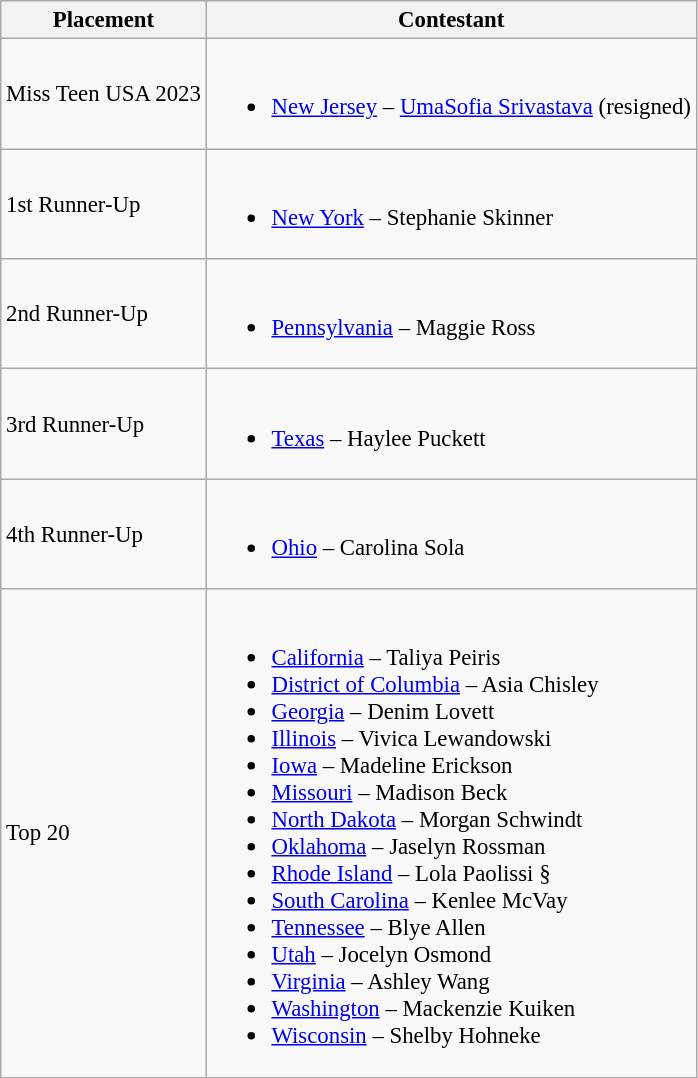<table class="wikitable" style="font-size: 95%;">
<tr>
<th>Placement</th>
<th>Contestant</th>
</tr>
<tr>
<td>Miss Teen USA 2023</td>
<td><br><ul><li><a href='#'>New Jersey</a> – <a href='#'>UmaSofia Srivastava</a> (resigned)</li></ul></td>
</tr>
<tr>
<td>1st Runner-Up</td>
<td><br><ul><li><a href='#'>New York</a> – Stephanie Skinner</li></ul></td>
</tr>
<tr>
<td>2nd Runner-Up</td>
<td><br><ul><li><a href='#'>Pennsylvania</a> – Maggie Ross</li></ul></td>
</tr>
<tr>
<td>3rd Runner-Up</td>
<td><br><ul><li><a href='#'>Texas</a> – Haylee Puckett</li></ul></td>
</tr>
<tr>
<td>4th Runner-Up</td>
<td><br><ul><li><a href='#'>Ohio</a> – Carolina Sola</li></ul></td>
</tr>
<tr>
<td>Top 20</td>
<td><br><ul><li><a href='#'>California</a> – Taliya Peiris</li><li><a href='#'>District of Columbia</a> – Asia Chisley</li><li><a href='#'>Georgia</a> – Denim Lovett</li><li><a href='#'>Illinois</a> – Vivica Lewandowski</li><li><a href='#'>Iowa</a> – Madeline Erickson</li><li><a href='#'>Missouri</a> – Madison Beck</li><li><a href='#'>North Dakota</a> – Morgan Schwindt</li><li><a href='#'>Oklahoma</a> – Jaselyn Rossman</li><li><a href='#'>Rhode Island</a> – Lola Paolissi §</li><li><a href='#'>South Carolina</a> – Kenlee McVay</li><li><a href='#'>Tennessee</a> – Blye Allen</li><li><a href='#'>Utah</a> – Jocelyn Osmond</li><li><a href='#'>Virginia</a> – Ashley Wang</li><li><a href='#'>Washington</a> – Mackenzie Kuiken</li><li><a href='#'>Wisconsin</a> – Shelby Hohneke</li></ul></td>
</tr>
</table>
